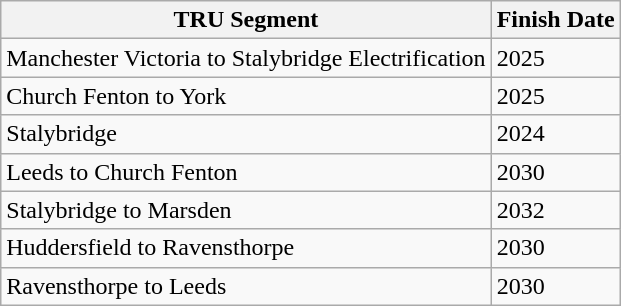<table class="wikitable">
<tr>
<th>TRU Segment</th>
<th>Finish Date</th>
</tr>
<tr>
<td>Manchester Victoria to Stalybridge Electrification</td>
<td>2025</td>
</tr>
<tr>
<td>Church Fenton to York</td>
<td>2025</td>
</tr>
<tr>
<td>Stalybridge</td>
<td>2024</td>
</tr>
<tr>
<td>Leeds to Church Fenton</td>
<td>2030</td>
</tr>
<tr>
<td>Stalybridge to Marsden</td>
<td>2032</td>
</tr>
<tr>
<td>Huddersfield to Ravensthorpe</td>
<td>2030</td>
</tr>
<tr>
<td>Ravensthorpe to Leeds</td>
<td>2030</td>
</tr>
</table>
